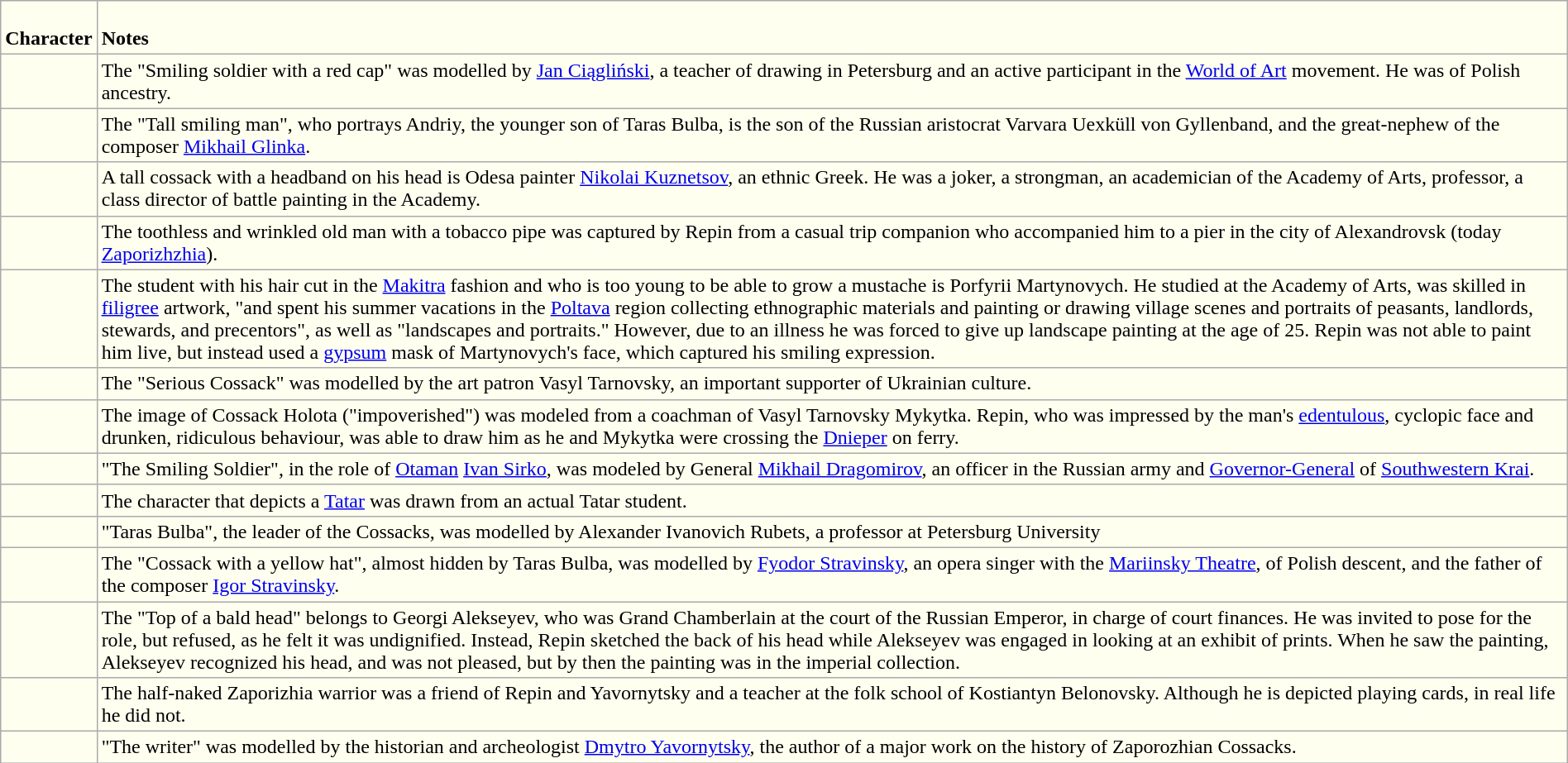<table class="wikitable" width="100%">
<tr>
<td bgcolor="#FFFFF0"><div><br><span><strong>Character</strong></span></div></td>
<td bgcolor="#FFFFF0"><div><br><span><strong>Notes</strong></span></div></td>
</tr>
<tr bgcolor="#FFFFF0">
<td></td>
<td>The "Smiling soldier with a red cap" was modelled by <a href='#'>Jan Ciągliński</a>, a teacher of drawing in Petersburg and an active participant in the <a href='#'>World of Art</a> movement. He was of Polish ancestry.</td>
</tr>
<tr bgcolor="#FFFFF0">
<td></td>
<td>The "Tall smiling man", who portrays Andriy, the younger son of Taras Bulba, is the son of the Russian aristocrat Varvara Uexküll von Gyllenband, and the great-nephew of the composer <a href='#'>Mikhail Glinka</a>.</td>
</tr>
<tr bgcolor="#FFFFF0">
<td></td>
<td>A tall cossack with a headband on his head is Odesa painter <a href='#'>Nikolai Kuznetsov</a>, an ethnic Greek. He was a joker, a strongman, an academician of the Academy of Arts, professor, a class director of battle painting in the Academy.</td>
</tr>
<tr bgcolor="#FFFFF0">
<td></td>
<td>The toothless and wrinkled old man with a tobacco pipe was captured by Repin from a casual trip companion who accompanied him to a pier in the city of Alexandrovsk (today <a href='#'>Zaporizhzhia</a>).</td>
</tr>
<tr bgcolor="#FFFFF0">
<td></td>
<td>The student with his hair cut in the <a href='#'>Makitra</a> fashion and who is too young to be able to grow a mustache is Porfyrii Martynovych. He studied at the Academy of Arts, was skilled in <a href='#'>filigree</a> artwork, "and spent his summer vacations in the <a href='#'>Poltava</a> region collecting ethnographic materials and painting or drawing village scenes and portraits of peasants, landlords, stewards, and precentors", as well as "landscapes and portraits." However, due to an illness he was forced to give up landscape painting at the age of 25. Repin was not able to paint him live, but instead used a <a href='#'>gypsum</a> mask of Martynovych's face, which captured his smiling expression.</td>
</tr>
<tr bgcolor="#FFFFF0">
<td></td>
<td>The "Serious Cossack" was modelled by the art patron Vasyl Tarnovsky, an important supporter of Ukrainian culture.</td>
</tr>
<tr bgcolor="#FFFFF0">
<td></td>
<td>The image of Cossack Holota ("impoverished") was modeled from a coachman of Vasyl Tarnovsky Mykytka. Repin, who was impressed by the man's <a href='#'>edentulous</a>, cyclopic face and drunken, ridiculous behaviour, was able to draw him as he and Mykytka were crossing the <a href='#'>Dnieper</a> on ferry.</td>
</tr>
<tr bgcolor="#FFFFF0">
<td></td>
<td>"The Smiling Soldier", in the role of <a href='#'>Otaman</a> <a href='#'>Ivan Sirko</a>, was modeled by General <a href='#'>Mikhail Dragomirov</a>, an officer in the Russian army and <a href='#'>Governor-General</a> of <a href='#'>Southwestern Krai</a>.</td>
</tr>
<tr bgcolor="#FFFFF0">
<td></td>
<td>The character that depicts a <a href='#'>Tatar</a> was drawn from an actual Tatar student.</td>
</tr>
<tr bgcolor="#FFFFF0">
<td></td>
<td>"Taras Bulba", the leader of the Cossacks, was modelled by Alexander Ivanovich Rubets, a professor at Petersburg University</td>
</tr>
<tr bgcolor="#FFFFF0">
<td></td>
<td>The "Cossack with a yellow hat", almost hidden by Taras Bulba, was modelled by <a href='#'>Fyodor Stravinsky</a>, an opera singer with the <a href='#'>Mariinsky Theatre</a>, of Polish descent, and the father of the composer <a href='#'>Igor Stravinsky</a>.</td>
</tr>
<tr bgcolor="#FFFFF0">
<td></td>
<td>The "Top of a bald head" belongs to Georgi Alekseyev, who was Grand Chamberlain at the court of the Russian Emperor, in charge of court finances. He was invited to pose for the role, but refused, as he felt it was undignified. Instead, Repin sketched the back of his head while Alekseyev was engaged in looking at an exhibit of prints. When he saw the painting, Alekseyev recognized his head, and was not pleased, but by then the painting was in the imperial collection.</td>
</tr>
<tr bgcolor="#FFFFF0">
<td></td>
<td>The half-naked Zaporizhia warrior was a friend of Repin and Yavornytsky and a teacher at the folk school of Kostiantyn Belonovsky. Although he is depicted playing cards, in real life he did not.</td>
</tr>
<tr bgcolor="#FFFFF0">
<td></td>
<td>"The writer" was modelled by the historian and archeologist <a href='#'>Dmytro Yavornytsky</a>, the author of a major work on the history of Zaporozhian Cossacks.</td>
</tr>
</table>
